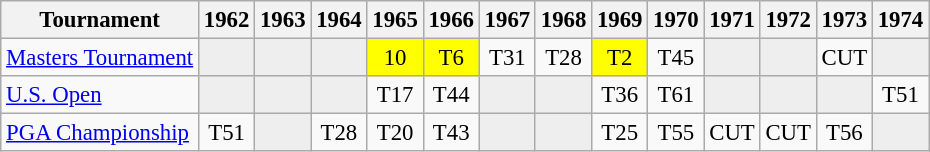<table class="wikitable" style="font-size:95%;text-align:center;">
<tr>
<th>Tournament</th>
<th>1962</th>
<th>1963</th>
<th>1964</th>
<th>1965</th>
<th>1966</th>
<th>1967</th>
<th>1968</th>
<th>1969</th>
<th>1970</th>
<th>1971</th>
<th>1972</th>
<th>1973</th>
<th>1974</th>
</tr>
<tr>
<td align=left><a href='#'>Masters Tournament</a></td>
<td style="background:#eeeeee;"></td>
<td style="background:#eeeeee;"></td>
<td style="background:#eeeeee;"></td>
<td style="background:yellow;">10</td>
<td style="background:yellow;">T6</td>
<td>T31</td>
<td>T28</td>
<td style="background:yellow;">T2</td>
<td>T45</td>
<td style="background:#eeeeee;"></td>
<td style="background:#eeeeee;"></td>
<td>CUT</td>
<td style="background:#eeeeee;"></td>
</tr>
<tr>
<td align=left><a href='#'>U.S. Open</a></td>
<td style="background:#eeeeee;"></td>
<td style="background:#eeeeee;"></td>
<td style="background:#eeeeee;"></td>
<td>T17</td>
<td>T44</td>
<td style="background:#eeeeee;"></td>
<td style="background:#eeeeee;"></td>
<td>T36</td>
<td>T61</td>
<td style="background:#eeeeee;"></td>
<td style="background:#eeeeee;"></td>
<td style="background:#eeeeee;"></td>
<td>T51</td>
</tr>
<tr>
<td align=left><a href='#'>PGA Championship</a></td>
<td>T51</td>
<td style="background:#eeeeee;"></td>
<td>T28</td>
<td>T20</td>
<td>T43</td>
<td style="background:#eeeeee;"></td>
<td style="background:#eeeeee;"></td>
<td>T25</td>
<td>T55</td>
<td>CUT</td>
<td>CUT</td>
<td>T56</td>
<td style="background:#eeeeee;"></td>
</tr>
</table>
